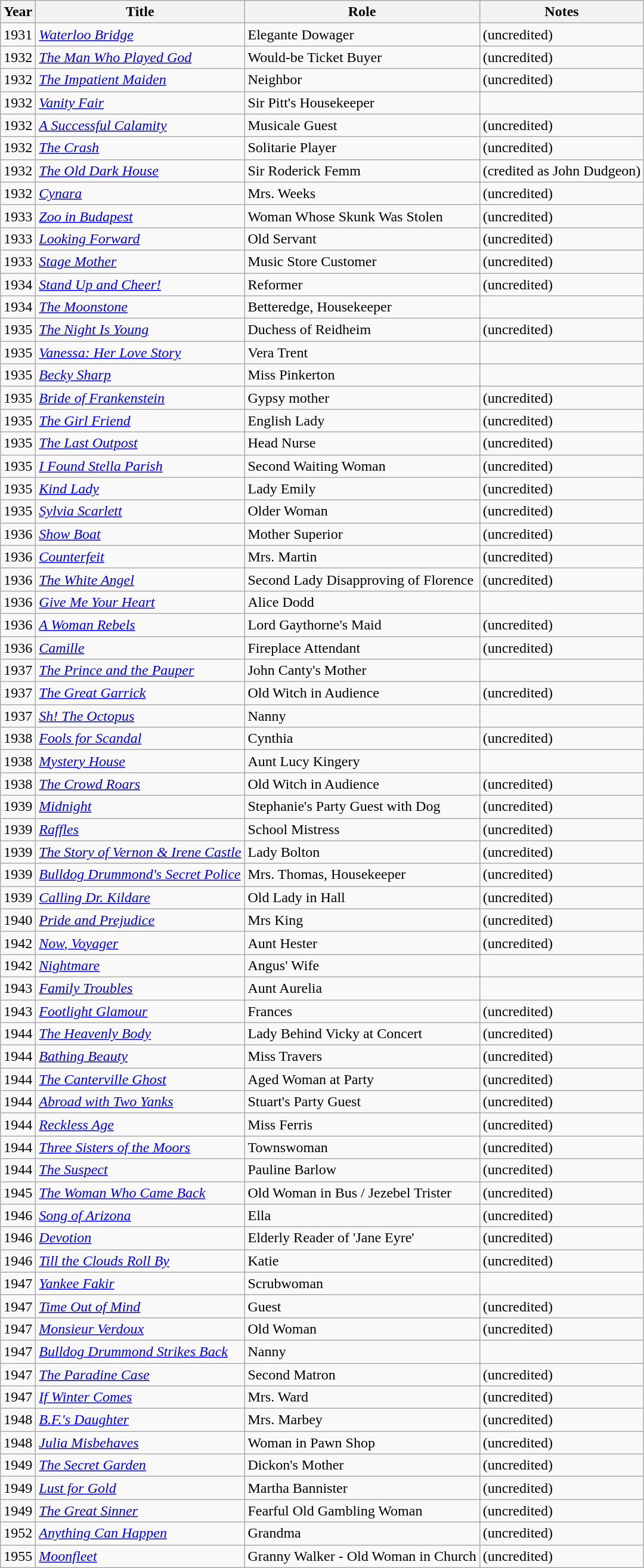<table class="wikitable sortable">
<tr>
<th>Year</th>
<th>Title</th>
<th>Role</th>
<th class="unsortable">Notes</th>
</tr>
<tr>
<td>1931</td>
<td><em><a href='#'>Waterloo Bridge</a></em></td>
<td>Elegante Dowager</td>
<td>(uncredited)</td>
</tr>
<tr>
<td>1932</td>
<td><em><a href='#'>The Man Who Played God</a></em></td>
<td>Would-be Ticket Buyer</td>
<td>(uncredited)</td>
</tr>
<tr>
<td>1932</td>
<td><em><a href='#'>The Impatient Maiden</a></em></td>
<td>Neighbor</td>
<td>(uncredited)</td>
</tr>
<tr>
<td>1932</td>
<td><em><a href='#'>Vanity Fair</a></em></td>
<td>Sir Pitt's Housekeeper</td>
<td></td>
</tr>
<tr>
<td>1932</td>
<td><em><a href='#'>A Successful Calamity</a></em></td>
<td>Musicale Guest</td>
<td>(uncredited)</td>
</tr>
<tr>
<td>1932</td>
<td><em><a href='#'>The Crash</a></em></td>
<td>Solitarie Player</td>
<td>(uncredited)</td>
</tr>
<tr>
<td>1932</td>
<td><em><a href='#'>The Old Dark House</a></em></td>
<td>Sir Roderick Femm</td>
<td>(credited as John Dudgeon)</td>
</tr>
<tr>
<td>1932</td>
<td><em><a href='#'>Cynara</a></em></td>
<td>Mrs. Weeks</td>
<td>(uncredited)</td>
</tr>
<tr>
<td>1933</td>
<td><em><a href='#'>Zoo in Budapest</a></em></td>
<td>Woman Whose Skunk Was Stolen</td>
<td>(uncredited)</td>
</tr>
<tr>
<td>1933</td>
<td><em><a href='#'>Looking Forward</a></em></td>
<td>Old Servant</td>
<td>(uncredited)</td>
</tr>
<tr>
<td>1933</td>
<td><em><a href='#'>Stage Mother</a></em></td>
<td>Music Store Customer</td>
<td>(uncredited)</td>
</tr>
<tr>
<td>1934</td>
<td><em><a href='#'>Stand Up and Cheer!</a></em></td>
<td>Reformer</td>
<td>(uncredited)</td>
</tr>
<tr>
<td>1934</td>
<td><em><a href='#'>The Moonstone</a></em></td>
<td>Betteredge, Housekeeper</td>
<td></td>
</tr>
<tr>
<td>1935</td>
<td><em><a href='#'>The Night Is Young</a></em></td>
<td>Duchess of Reidheim</td>
<td>(uncredited)</td>
</tr>
<tr>
<td>1935</td>
<td><em><a href='#'>Vanessa: Her Love Story</a></em></td>
<td>Vera Trent</td>
<td></td>
</tr>
<tr>
<td>1935</td>
<td><em><a href='#'>Becky Sharp</a></em></td>
<td>Miss Pinkerton</td>
<td></td>
</tr>
<tr>
<td>1935</td>
<td><em><a href='#'>Bride of Frankenstein</a></em></td>
<td>Gypsy mother</td>
<td>(uncredited)</td>
</tr>
<tr>
<td>1935</td>
<td><em><a href='#'>The Girl Friend</a></em></td>
<td>English Lady</td>
<td>(uncredited)</td>
</tr>
<tr>
<td>1935</td>
<td><em><a href='#'>The Last Outpost</a></em></td>
<td>Head Nurse</td>
<td>(uncredited)</td>
</tr>
<tr>
<td>1935</td>
<td><em><a href='#'>I Found Stella Parish</a></em></td>
<td>Second Waiting Woman</td>
<td>(uncredited)</td>
</tr>
<tr>
<td>1935</td>
<td><em><a href='#'>Kind Lady</a></em></td>
<td>Lady Emily</td>
<td>(uncredited)</td>
</tr>
<tr>
<td>1935</td>
<td><em><a href='#'>Sylvia Scarlett</a></em></td>
<td>Older Woman</td>
<td>(uncredited)</td>
</tr>
<tr>
<td>1936</td>
<td><em><a href='#'>Show Boat</a></em></td>
<td>Mother Superior</td>
<td>(uncredited)</td>
</tr>
<tr>
<td>1936</td>
<td><em><a href='#'>Counterfeit</a></em></td>
<td>Mrs. Martin</td>
<td>(uncredited)</td>
</tr>
<tr>
<td>1936</td>
<td><em><a href='#'>The White Angel</a></em></td>
<td>Second Lady Disapproving of Florence</td>
<td>(uncredited)</td>
</tr>
<tr>
<td>1936</td>
<td><em><a href='#'>Give Me Your Heart</a></em></td>
<td>Alice Dodd</td>
<td></td>
</tr>
<tr>
<td>1936</td>
<td><em><a href='#'>A Woman Rebels</a></em></td>
<td>Lord Gaythorne's Maid</td>
<td>(uncredited)</td>
</tr>
<tr>
<td>1936</td>
<td><em><a href='#'>Camille</a></em></td>
<td>Fireplace Attendant</td>
<td>(uncredited)</td>
</tr>
<tr>
<td>1937</td>
<td><em><a href='#'>The Prince and the Pauper</a></em></td>
<td>John Canty's Mother</td>
<td></td>
</tr>
<tr>
<td>1937</td>
<td><em><a href='#'>The Great Garrick</a></em></td>
<td>Old Witch in Audience</td>
<td>(uncredited)</td>
</tr>
<tr>
<td>1937</td>
<td><em><a href='#'>Sh! The Octopus</a></em></td>
<td>Nanny</td>
<td></td>
</tr>
<tr>
<td>1938</td>
<td><em><a href='#'>Fools for Scandal</a></em></td>
<td>Cynthia</td>
<td>(uncredited)</td>
</tr>
<tr>
<td>1938</td>
<td><em><a href='#'>Mystery House</a></em></td>
<td>Aunt Lucy Kingery</td>
<td></td>
</tr>
<tr>
<td>1938</td>
<td><em><a href='#'>The Crowd Roars</a></em></td>
<td>Old Witch in Audience</td>
<td>(uncredited)</td>
</tr>
<tr>
<td>1939</td>
<td><em><a href='#'>Midnight</a></em></td>
<td>Stephanie's Party Guest with Dog</td>
<td>(uncredited)</td>
</tr>
<tr>
<td>1939</td>
<td><em><a href='#'>Raffles</a></em></td>
<td>School Mistress</td>
<td>(uncredited)</td>
</tr>
<tr>
<td>1939</td>
<td><em><a href='#'>The Story of Vernon & Irene Castle</a></em></td>
<td>Lady Bolton</td>
<td>(uncredited)</td>
</tr>
<tr>
<td>1939</td>
<td><em><a href='#'>Bulldog Drummond's Secret Police</a></em></td>
<td>Mrs. Thomas, Housekeeper</td>
<td>(uncredited)</td>
</tr>
<tr>
<td>1939</td>
<td><em><a href='#'>Calling Dr. Kildare</a></em></td>
<td>Old Lady in Hall</td>
<td>(uncredited)</td>
</tr>
<tr>
<td>1940</td>
<td><em><a href='#'>Pride and Prejudice</a></em></td>
<td>Mrs King</td>
<td>(uncredited)</td>
</tr>
<tr>
<td>1942</td>
<td><em><a href='#'>Now, Voyager</a></em></td>
<td>Aunt Hester</td>
<td>(uncredited)</td>
</tr>
<tr>
<td>1942</td>
<td><em><a href='#'>Nightmare</a></em></td>
<td>Angus' Wife</td>
<td></td>
</tr>
<tr>
<td>1943</td>
<td><em><a href='#'>Family Troubles</a></em></td>
<td>Aunt Aurelia</td>
<td></td>
</tr>
<tr>
<td>1943</td>
<td><em><a href='#'>Footlight Glamour</a></em></td>
<td>Frances</td>
<td>(uncredited)</td>
</tr>
<tr>
<td>1944</td>
<td><em><a href='#'>The Heavenly Body</a></em></td>
<td>Lady Behind Vicky at Concert</td>
<td>(uncredited)</td>
</tr>
<tr>
<td>1944</td>
<td><em><a href='#'>Bathing Beauty</a></em></td>
<td>Miss Travers</td>
<td>(uncredited)</td>
</tr>
<tr>
<td>1944</td>
<td><em><a href='#'>The Canterville Ghost</a></em></td>
<td>Aged Woman at Party</td>
<td>(uncredited)</td>
</tr>
<tr>
<td>1944</td>
<td><em><a href='#'>Abroad with Two Yanks</a></em></td>
<td>Stuart's Party Guest</td>
<td>(uncredited)</td>
</tr>
<tr>
<td>1944</td>
<td><em><a href='#'>Reckless Age</a></em></td>
<td>Miss Ferris</td>
<td>(uncredited)</td>
</tr>
<tr>
<td>1944</td>
<td><em><a href='#'>Three Sisters of the Moors</a></em></td>
<td>Townswoman</td>
<td>(uncredited)</td>
</tr>
<tr>
<td>1944</td>
<td><em><a href='#'>The Suspect</a></em></td>
<td>Pauline Barlow</td>
<td>(uncredited)</td>
</tr>
<tr>
<td>1945</td>
<td><em><a href='#'>The Woman Who Came Back</a></em></td>
<td>Old Woman in Bus / Jezebel Trister</td>
<td>(uncredited)</td>
</tr>
<tr>
<td>1946</td>
<td><em><a href='#'>Song of Arizona</a></em></td>
<td>Ella</td>
<td>(uncredited)</td>
</tr>
<tr>
<td>1946</td>
<td><em><a href='#'>Devotion</a></em></td>
<td>Elderly Reader of 'Jane Eyre'</td>
<td>(uncredited)</td>
</tr>
<tr>
<td>1946</td>
<td><em><a href='#'>Till the Clouds Roll By</a></em></td>
<td>Katie</td>
<td>(uncredited)</td>
</tr>
<tr>
<td>1947</td>
<td><em><a href='#'>Yankee Fakir</a></em></td>
<td>Scrubwoman</td>
<td></td>
</tr>
<tr>
<td>1947</td>
<td><em><a href='#'>Time Out of Mind</a></em></td>
<td>Guest</td>
<td>(uncredited)</td>
</tr>
<tr>
<td>1947</td>
<td><em><a href='#'>Monsieur Verdoux</a></em></td>
<td>Old Woman</td>
<td>(uncredited)</td>
</tr>
<tr>
<td>1947</td>
<td><em><a href='#'>Bulldog Drummond Strikes Back</a></em></td>
<td>Nanny</td>
<td></td>
</tr>
<tr>
<td>1947</td>
<td><em><a href='#'>The Paradine Case</a></em></td>
<td>Second Matron</td>
<td>(uncredited)</td>
</tr>
<tr>
<td>1947</td>
<td><em><a href='#'>If Winter Comes</a></em></td>
<td>Mrs. Ward</td>
<td>(uncredited)</td>
</tr>
<tr>
<td>1948</td>
<td><em><a href='#'>B.F.'s Daughter</a></em></td>
<td>Mrs. Marbey</td>
<td>(uncredited)</td>
</tr>
<tr>
<td>1948</td>
<td><em><a href='#'>Julia Misbehaves</a></em></td>
<td>Woman in Pawn Shop</td>
<td>(uncredited)</td>
</tr>
<tr>
<td>1949</td>
<td><em><a href='#'>The Secret Garden</a></em></td>
<td>Dickon's Mother</td>
<td>(uncredited)</td>
</tr>
<tr>
<td>1949</td>
<td><em><a href='#'>Lust for Gold</a></em></td>
<td>Martha Bannister</td>
<td>(uncredited)</td>
</tr>
<tr>
<td>1949</td>
<td><em><a href='#'>The Great Sinner</a></em></td>
<td>Fearful Old Gambling Woman</td>
<td>(uncredited)</td>
</tr>
<tr>
<td>1952</td>
<td><em><a href='#'>Anything Can Happen</a></em></td>
<td>Grandma</td>
<td>(uncredited)</td>
</tr>
<tr>
<td>1955</td>
<td><em><a href='#'>Moonfleet</a></em></td>
<td>Granny Walker - Old Woman in Church</td>
<td>(uncredited)</td>
</tr>
</table>
